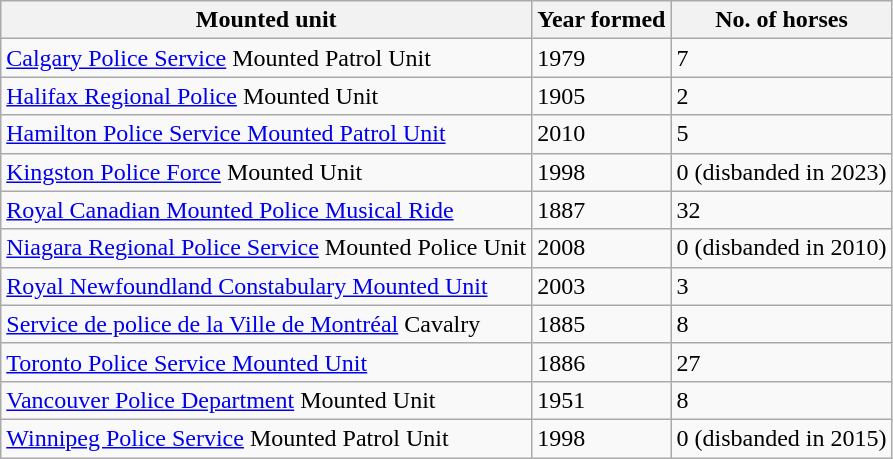<table class="wikitable sortable plainrowheaders">
<tr>
<th>Mounted unit</th>
<th>Year formed</th>
<th>No. of horses</th>
</tr>
<tr>
<td><a href='#'>Calgary Police Service</a> Mounted Patrol Unit</td>
<td>1979</td>
<td>7 </td>
</tr>
<tr>
<td><a href='#'>Halifax Regional Police</a> Mounted Unit</td>
<td>1905</td>
<td>2 </td>
</tr>
<tr>
<td><a href='#'>Hamilton Police Service Mounted Patrol Unit</a></td>
<td>2010</td>
<td>5 </td>
</tr>
<tr>
<td><a href='#'>Kingston Police Force</a> Mounted Unit</td>
<td>1998</td>
<td>0 (disbanded in 2023)</td>
</tr>
<tr>
<td><a href='#'>Royal Canadian Mounted Police Musical Ride</a></td>
<td>1887</td>
<td>32 </td>
</tr>
<tr>
<td><a href='#'>Niagara Regional Police Service</a> Mounted Police Unit</td>
<td>2008</td>
<td>0 (disbanded in 2010)</td>
</tr>
<tr>
<td><a href='#'>Royal Newfoundland Constabulary Mounted Unit</a></td>
<td>2003</td>
<td>3 </td>
</tr>
<tr>
<td><a href='#'>Service de police de la Ville de Montréal</a> Cavalry</td>
<td>1885</td>
<td>8 </td>
</tr>
<tr>
<td><a href='#'>Toronto Police Service Mounted Unit</a></td>
<td>1886</td>
<td>27 </td>
</tr>
<tr>
<td><a href='#'>Vancouver Police Department</a> Mounted Unit</td>
<td>1951</td>
<td>8 </td>
</tr>
<tr>
<td><a href='#'>Winnipeg Police Service</a> Mounted Patrol Unit</td>
<td>1998</td>
<td>0 (disbanded in 2015)</td>
</tr>
</table>
